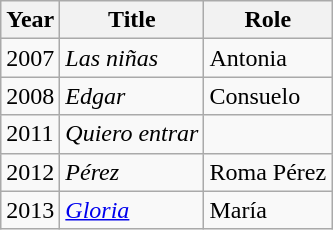<table class="wikitable">
<tr>
<th>Year</th>
<th>Title</th>
<th>Role</th>
</tr>
<tr>
<td>2007</td>
<td><em>Las niñas</em></td>
<td>Antonia</td>
</tr>
<tr>
<td>2008</td>
<td><em>Edgar</em></td>
<td>Consuelo</td>
</tr>
<tr>
<td>2011</td>
<td><em>Quiero entrar</em></td>
<td></td>
</tr>
<tr>
<td>2012</td>
<td><em>Pérez</em></td>
<td>Roma Pérez</td>
</tr>
<tr>
<td>2013</td>
<td><em><a href='#'>Gloria</a></em></td>
<td>María</td>
</tr>
</table>
